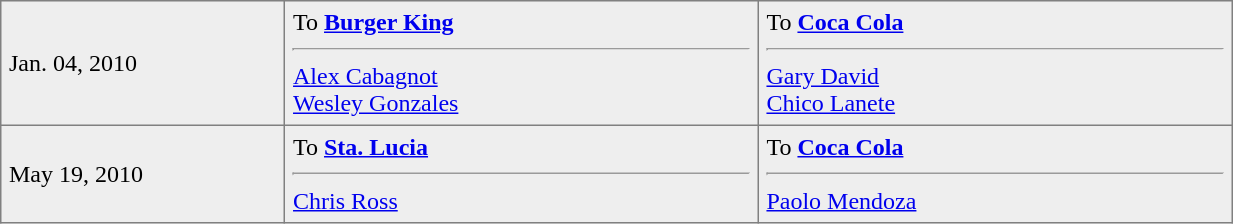<table border="1" style="border-collapse:collapse; background:#eee; width:65%;"  cellpadding="5">
<tr style="background:#eee;">
<td style="width:15%;">Jan. 04, 2010<br></td>
<td style="width:25%; vertical-align:top;">To <strong><a href='#'>Burger King</a></strong><hr><a href='#'>Alex Cabagnot</a><br><a href='#'>Wesley Gonzales</a></td>
<td style="width:25%; vertical-align:top;">To <strong><a href='#'>Coca Cola</a></strong><hr><a href='#'>Gary David</a><br><a href='#'>Chico Lanete</a></td>
</tr>
<tr style="background:#eee;">
<td style="width:15%;">May 19, 2010<br></td>
<td style="width:25%; vertical-align:top;">To <strong><a href='#'>Sta. Lucia</a></strong><hr><a href='#'>Chris Ross</a></td>
<td style="width:25%; vertical-align:top;">To <strong><a href='#'>Coca Cola</a></strong><hr><a href='#'>Paolo Mendoza</a></td>
</tr>
</table>
